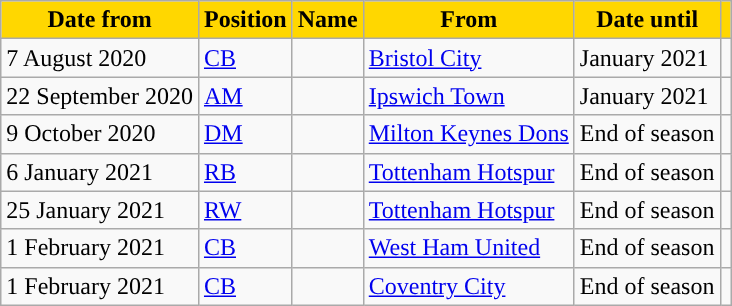<table class="wikitable plainrowheaders sortable">
<tr>
<th style="background:#ffd700; color:#000000; ">Date from</th>
<th style="background:#ffd700; color:#000000; ">Position</th>
<th style="background:#ffd700; color:#000000; ">Name</th>
<th style="background:#ffd700; color:#000000; ">From</th>
<th style="background:#ffd700; color:#000000; ">Date until</th>
<th style="background:#ffd700; color:#000000; "></th>
</tr>
<tr>
<td>7 August 2020</td>
<td><a href='#'>CB</a></td>
<td></td>
<td><a href='#'>Bristol City</a></td>
<td>January 2021</td>
<td></td>
</tr>
<tr>
<td>22 September 2020</td>
<td><a href='#'>AM</a></td>
<td></td>
<td><a href='#'>Ipswich Town</a></td>
<td>January 2021</td>
<td></td>
</tr>
<tr>
<td>9 October 2020</td>
<td><a href='#'>DM</a></td>
<td></td>
<td><a href='#'>Milton Keynes Dons</a></td>
<td>End of season</td>
<td></td>
</tr>
<tr>
<td>6 January 2021</td>
<td><a href='#'>RB</a></td>
<td></td>
<td><a href='#'>Tottenham Hotspur</a></td>
<td>End of season</td>
<td></td>
</tr>
<tr>
<td>25 January 2021</td>
<td><a href='#'>RW</a></td>
<td></td>
<td><a href='#'>Tottenham Hotspur</a></td>
<td>End of season</td>
<td></td>
</tr>
<tr>
<td>1 February 2021</td>
<td><a href='#'>CB</a></td>
<td></td>
<td><a href='#'>West Ham United</a></td>
<td>End of season</td>
<td></td>
</tr>
<tr>
<td>1 February 2021</td>
<td><a href='#'>CB</a></td>
<td></td>
<td><a href='#'>Coventry City</a></td>
<td>End of season</td>
<td></td>
</tr>
</table>
